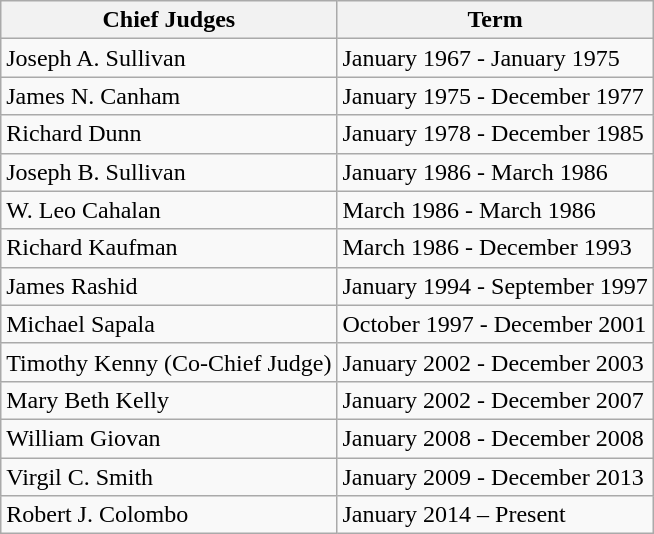<table class="wikitable">
<tr>
<th>Chief Judges</th>
<th>Term</th>
</tr>
<tr>
<td>Joseph A. Sullivan</td>
<td>January 1967 - January 1975</td>
</tr>
<tr>
<td>James N. Canham</td>
<td>January 1975 - December 1977</td>
</tr>
<tr>
<td>Richard Dunn</td>
<td>January 1978 - December 1985</td>
</tr>
<tr>
<td>Joseph B. Sullivan</td>
<td>January 1986 - March 1986</td>
</tr>
<tr>
<td>W. Leo Cahalan</td>
<td>March 1986 - March 1986</td>
</tr>
<tr>
<td>Richard Kaufman</td>
<td>March 1986 - December 1993</td>
</tr>
<tr>
<td>James Rashid</td>
<td>January 1994 - September 1997</td>
</tr>
<tr>
<td>Michael Sapala</td>
<td>October 1997 - December 2001</td>
</tr>
<tr>
<td>Timothy Kenny (Co-Chief Judge)</td>
<td>January 2002 - December 2003</td>
</tr>
<tr>
<td>Mary Beth Kelly</td>
<td>January 2002 - December 2007</td>
</tr>
<tr>
<td>William Giovan</td>
<td>January 2008 - December 2008</td>
</tr>
<tr>
<td>Virgil C. Smith</td>
<td>January 2009 - December 2013</td>
</tr>
<tr>
<td>Robert J. Colombo</td>
<td>January 2014 – Present</td>
</tr>
</table>
